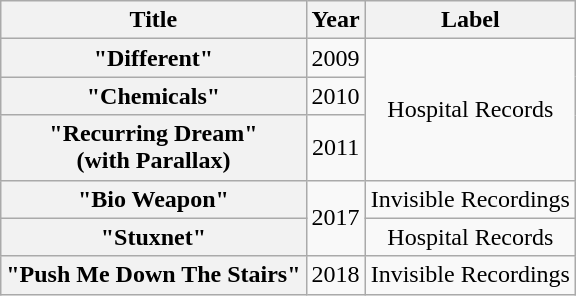<table class="wikitable plainrowheaders" style="text-align:center;">
<tr>
<th>Title</th>
<th>Year</th>
<th>Label</th>
</tr>
<tr>
<th scope="row">"Different"</th>
<td>2009</td>
<td rowspan="3">Hospital Records</td>
</tr>
<tr>
<th scope="row">"Chemicals"</th>
<td>2010</td>
</tr>
<tr>
<th scope="row">"Recurring Dream" <br><span>(with Parallax)</span></th>
<td>2011</td>
</tr>
<tr>
<th scope="row">"Bio Weapon"</th>
<td rowspan="2">2017</td>
<td>Invisible Recordings</td>
</tr>
<tr>
<th scope="row">"Stuxnet"</th>
<td>Hospital Records</td>
</tr>
<tr>
<th scope="row">"Push Me Down The Stairs"</th>
<td>2018</td>
<td>Invisible Recordings</td>
</tr>
</table>
